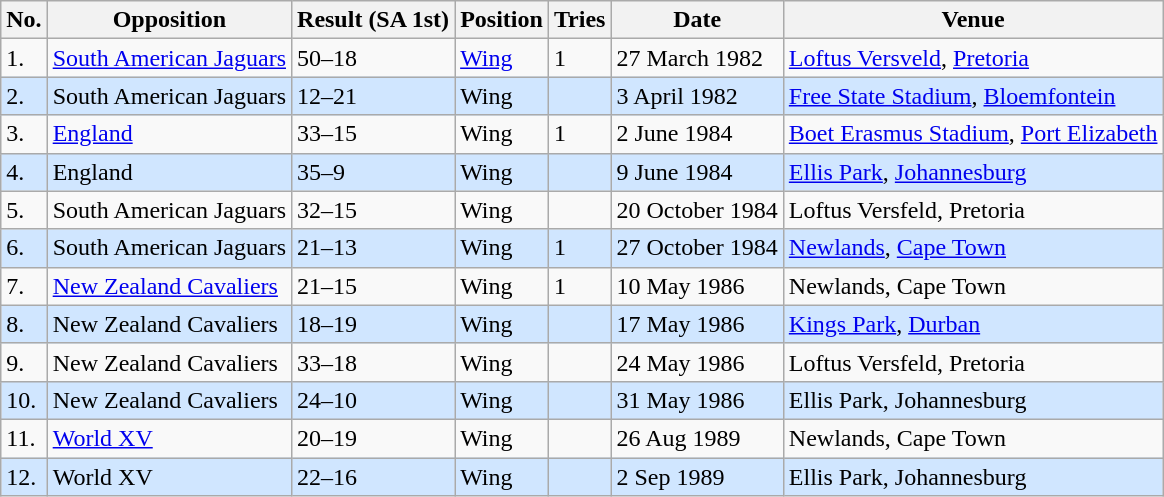<table class="wikitable sortable">
<tr>
<th>No.</th>
<th>Opposition</th>
<th>Result (SA 1st)</th>
<th>Position</th>
<th>Tries</th>
<th>Date</th>
<th>Venue</th>
</tr>
<tr>
<td>1.</td>
<td><a href='#'>South American Jaguars</a></td>
<td>50–18</td>
<td><a href='#'>Wing</a></td>
<td>1</td>
<td>27 March 1982</td>
<td><a href='#'>Loftus Versveld</a>, <a href='#'>Pretoria</a></td>
</tr>
<tr style="background: #D0E6FF;">
<td>2.</td>
<td>South American Jaguars</td>
<td>12–21</td>
<td>Wing</td>
<td></td>
<td>3 April 1982</td>
<td><a href='#'>Free State Stadium</a>, <a href='#'>Bloemfontein</a></td>
</tr>
<tr>
<td>3.</td>
<td><a href='#'>England</a></td>
<td>33–15</td>
<td>Wing</td>
<td>1</td>
<td>2 June 1984</td>
<td><a href='#'>Boet Erasmus Stadium</a>, <a href='#'>Port Elizabeth</a></td>
</tr>
<tr style="background: #D0E6FF;">
<td>4.</td>
<td>England</td>
<td>35–9</td>
<td>Wing</td>
<td></td>
<td>9 June 1984</td>
<td><a href='#'>Ellis Park</a>, <a href='#'>Johannesburg</a></td>
</tr>
<tr>
<td>5.</td>
<td>South American Jaguars</td>
<td>32–15</td>
<td>Wing</td>
<td></td>
<td>20 October 1984</td>
<td>Loftus Versfeld, Pretoria</td>
</tr>
<tr style="background: #D0E6FF;">
<td>6.</td>
<td>South American Jaguars</td>
<td>21–13</td>
<td>Wing</td>
<td>1</td>
<td>27 October 1984</td>
<td><a href='#'>Newlands</a>, <a href='#'>Cape Town</a></td>
</tr>
<tr>
<td>7.</td>
<td><a href='#'>New Zealand Cavaliers</a></td>
<td>21–15</td>
<td>Wing</td>
<td>1</td>
<td>10 May 1986</td>
<td>Newlands, Cape Town</td>
</tr>
<tr style="background: #D0E6FF;">
<td>8.</td>
<td>New Zealand Cavaliers</td>
<td>18–19</td>
<td>Wing</td>
<td></td>
<td>17 May 1986</td>
<td><a href='#'>Kings Park</a>, <a href='#'>Durban</a></td>
</tr>
<tr>
<td>9.</td>
<td>New Zealand Cavaliers</td>
<td>33–18</td>
<td>Wing</td>
<td></td>
<td>24 May 1986</td>
<td>Loftus Versfeld, Pretoria</td>
</tr>
<tr style="background: #D0E6FF;">
<td>10.</td>
<td>New Zealand Cavaliers</td>
<td>24–10</td>
<td>Wing</td>
<td></td>
<td>31 May 1986</td>
<td>Ellis Park, Johannesburg</td>
</tr>
<tr>
<td>11.</td>
<td><a href='#'>World XV</a></td>
<td>20–19</td>
<td>Wing</td>
<td></td>
<td>26 Aug 1989</td>
<td>Newlands, Cape Town</td>
</tr>
<tr style="background: #D0E6FF;">
<td>12.</td>
<td>World XV</td>
<td>22–16</td>
<td>Wing</td>
<td></td>
<td>2 Sep 1989</td>
<td>Ellis Park, Johannesburg</td>
</tr>
</table>
